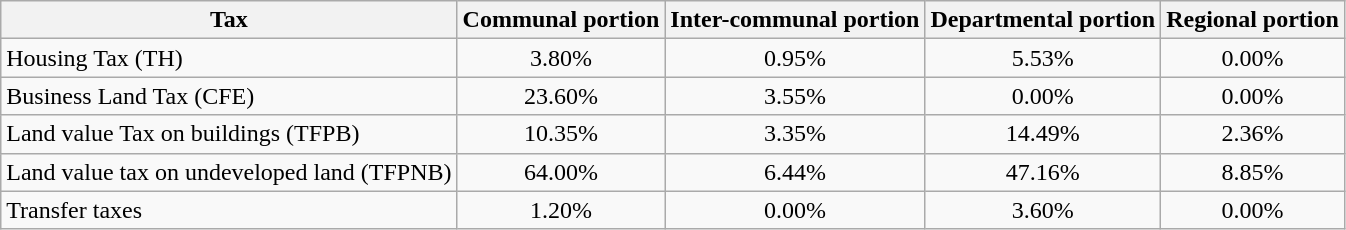<table class="wikitable centre" style="text-align:center">
<tr>
<th scope="col">Tax</th>
<th scope="col">Communal portion</th>
<th scope="col">Inter-communal portion</th>
<th scope="col">Departmental portion</th>
<th scope="col">Regional portion</th>
</tr>
<tr>
<td align="left">Housing Tax (TH)</td>
<td>3.80%</td>
<td>0.95%</td>
<td>5.53%</td>
<td>0.00%</td>
</tr>
<tr>
<td align="left">Business Land Tax (CFE)</td>
<td>23.60%</td>
<td>3.55%</td>
<td>0.00%</td>
<td>0.00%</td>
</tr>
<tr>
<td align="left">Land value Tax on buildings (TFPB)</td>
<td>10.35%</td>
<td>3.35%</td>
<td>14.49%</td>
<td>2.36%</td>
</tr>
<tr>
<td align="left">Land value tax on undeveloped land (TFPNB)</td>
<td>64.00%</td>
<td>6.44%</td>
<td>47.16%</td>
<td>8.85%</td>
</tr>
<tr>
<td align="left">Transfer taxes</td>
<td>1.20%</td>
<td>0.00%</td>
<td>3.60%</td>
<td>0.00%</td>
</tr>
</table>
